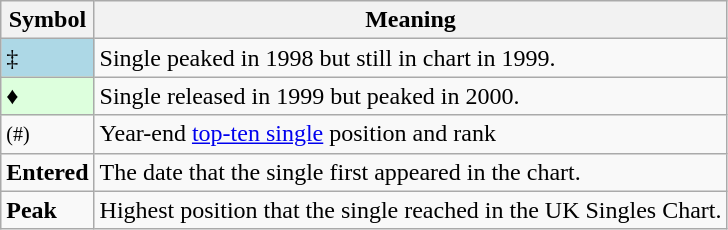<table Class="wikitable">
<tr>
<th>Symbol</th>
<th>Meaning</th>
</tr>
<tr>
<td bgcolor=lightblue>‡</td>
<td>Single peaked in 1998 but still in chart in 1999.</td>
</tr>
<tr>
<td bgcolor=#DDFFDD>♦</td>
<td>Single released in 1999 but peaked in 2000.</td>
</tr>
<tr>
<td><small>(#)</small></td>
<td>Year-end <a href='#'>top-ten single</a> position and rank</td>
</tr>
<tr>
<td><strong>Entered</strong></td>
<td>The date that the single first appeared in the chart.</td>
</tr>
<tr>
<td><strong>Peak</strong></td>
<td>Highest position that the single reached in the UK Singles Chart.</td>
</tr>
</table>
